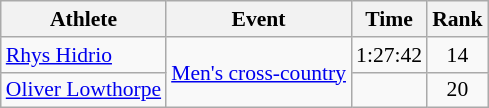<table class="wikitable" style="font-size:90%;">
<tr>
<th>Athlete</th>
<th>Event</th>
<th>Time</th>
<th>Rank</th>
</tr>
<tr align=center>
<td align=left><a href='#'>Rhys Hidrio</a></td>
<td align=left rowspan=2><a href='#'>Men's cross-country</a></td>
<td>1:27:42</td>
<td>14</td>
</tr>
<tr align=center>
<td align=left><a href='#'>Oliver Lowthorpe</a></td>
<td></td>
<td>20</td>
</tr>
</table>
